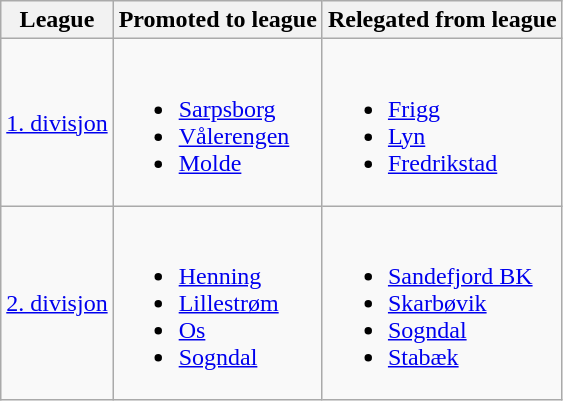<table class="wikitable">
<tr>
<th>League</th>
<th>Promoted to league</th>
<th>Relegated from league</th>
</tr>
<tr>
<td><a href='#'>1. divisjon</a></td>
<td><br><ul><li><a href='#'>Sarpsborg</a></li><li><a href='#'>Vålerengen</a></li><li><a href='#'>Molde</a></li></ul></td>
<td><br><ul><li><a href='#'>Frigg</a></li><li><a href='#'>Lyn</a></li><li><a href='#'>Fredrikstad</a></li></ul></td>
</tr>
<tr>
<td><a href='#'>2. divisjon</a></td>
<td><br><ul><li><a href='#'>Henning</a></li><li><a href='#'>Lillestrøm</a></li><li><a href='#'>Os</a></li><li><a href='#'>Sogndal</a></li></ul></td>
<td><br><ul><li><a href='#'>Sandefjord BK</a></li><li><a href='#'>Skarbøvik</a></li><li><a href='#'>Sogndal</a></li><li><a href='#'>Stabæk</a></li></ul></td>
</tr>
</table>
